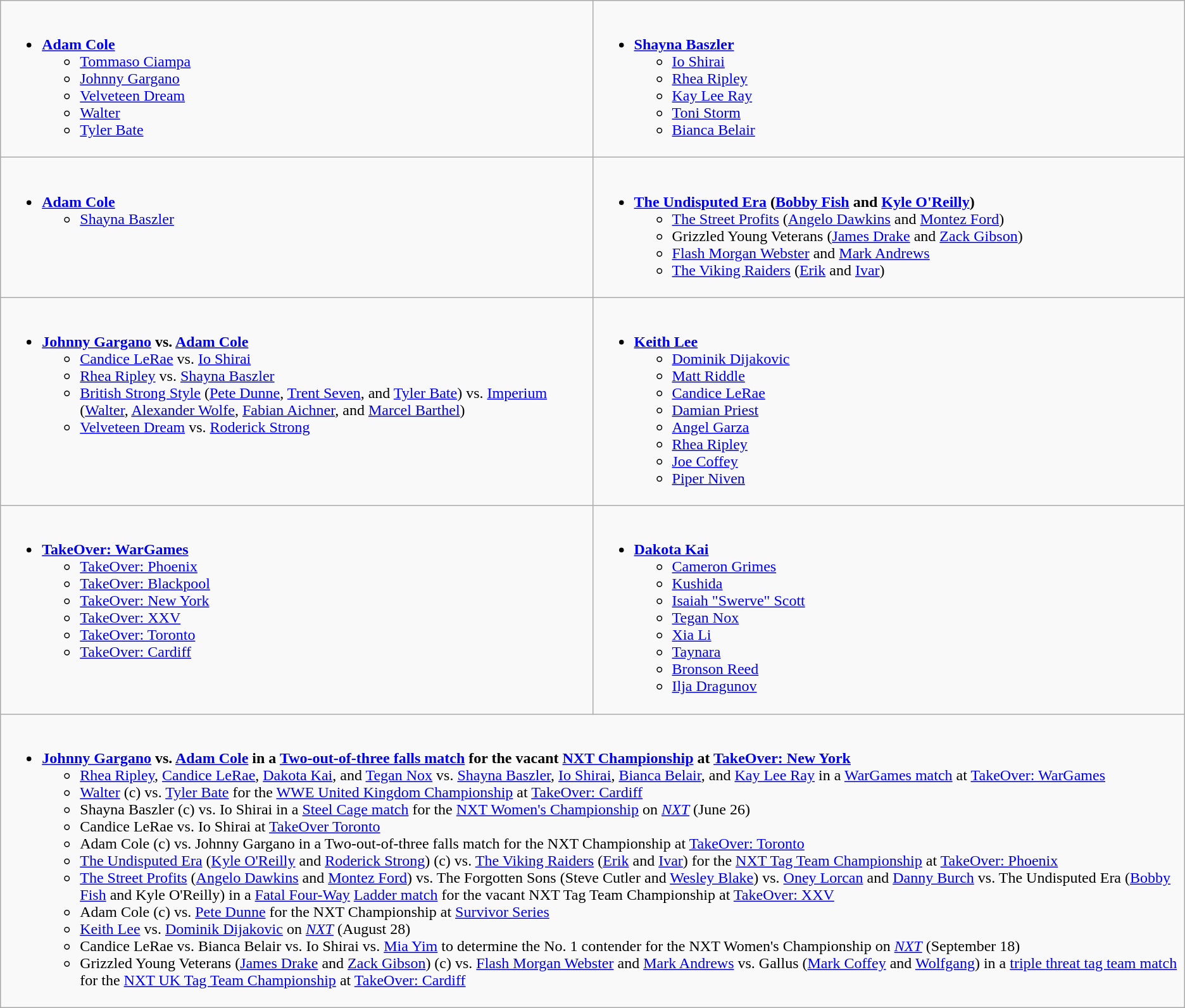<table class="wikitable">
<tr>
<td style="vertical-align:top; width:50%;"><br><ul><li><strong><a href='#'>Adam Cole</a></strong><ul><li><a href='#'>Tommaso Ciampa</a></li><li><a href='#'>Johnny Gargano</a></li><li><a href='#'>Velveteen Dream</a></li><li><a href='#'>Walter</a></li><li><a href='#'>Tyler Bate</a></li></ul></li></ul></td>
<td style="vertical-align:top; width:50%;"><br><ul><li><strong><a href='#'>Shayna Baszler</a></strong><ul><li><a href='#'>Io Shirai</a></li><li><a href='#'>Rhea Ripley</a></li><li><a href='#'>Kay Lee Ray</a></li><li><a href='#'>Toni Storm</a></li><li><a href='#'>Bianca Belair</a></li></ul></li></ul></td>
</tr>
<tr>
<td style="vertical-align:top; width:50%;"><br><ul><li><strong><a href='#'>Adam Cole</a></strong><ul><li><a href='#'>Shayna Baszler</a></li></ul></li></ul></td>
<td style="vertical-align:top; width:50%;"><br><ul><li><strong><a href='#'>The Undisputed Era</a> (<a href='#'>Bobby Fish</a> and <a href='#'>Kyle O'Reilly</a>)</strong><ul><li><a href='#'>The Street Profits</a> (<a href='#'>Angelo Dawkins</a> and <a href='#'>Montez Ford</a>)</li><li>Grizzled Young Veterans (<a href='#'>James Drake</a> and <a href='#'>Zack Gibson</a>)</li><li><a href='#'>Flash Morgan Webster</a> and <a href='#'>Mark Andrews</a></li><li><a href='#'>The Viking Raiders</a> (<a href='#'>Erik</a> and <a href='#'>Ivar</a>)</li></ul></li></ul></td>
</tr>
<tr>
<td style="vertical-align:top; width:50%;"><br><ul><li><strong><a href='#'>Johnny Gargano</a> vs. <a href='#'>Adam Cole</a></strong><ul><li><a href='#'>Candice LeRae</a> vs. <a href='#'>Io Shirai</a></li><li><a href='#'>Rhea Ripley</a> vs. <a href='#'>Shayna Baszler</a></li><li><a href='#'>British Strong Style</a> (<a href='#'>Pete Dunne</a>, <a href='#'>Trent Seven</a>, and <a href='#'>Tyler Bate</a>) vs. <a href='#'>Imperium</a> (<a href='#'>Walter</a>, <a href='#'>Alexander Wolfe</a>, <a href='#'>Fabian Aichner</a>, and <a href='#'>Marcel Barthel</a>)</li><li><a href='#'>Velveteen Dream</a> vs. <a href='#'>Roderick Strong</a></li></ul></li></ul></td>
<td style="vertical-align:top; width:50%;"><br><ul><li><strong><a href='#'>Keith Lee</a></strong><ul><li><a href='#'>Dominik Dijakovic</a></li><li><a href='#'>Matt Riddle</a></li><li><a href='#'>Candice LeRae</a></li><li><a href='#'>Damian Priest</a></li><li><a href='#'>Angel Garza</a></li><li><a href='#'>Rhea Ripley</a></li><li><a href='#'>Joe Coffey</a></li><li><a href='#'>Piper Niven</a></li></ul></li></ul></td>
</tr>
<tr>
<td style="vertical-align:top; width:50%;"><br><ul><li><strong><a href='#'>TakeOver: WarGames</a></strong><ul><li><a href='#'>TakeOver: Phoenix</a></li><li><a href='#'>TakeOver: Blackpool</a></li><li><a href='#'>TakeOver: New York</a></li><li><a href='#'>TakeOver: XXV</a></li><li><a href='#'>TakeOver: Toronto</a></li><li><a href='#'>TakeOver: Cardiff</a></li></ul></li></ul></td>
<td style="vertical-align:top; width:50%;"><br><ul><li><strong><a href='#'>Dakota Kai</a></strong><ul><li><a href='#'>Cameron Grimes</a></li><li><a href='#'>Kushida</a></li><li><a href='#'>Isaiah "Swerve" Scott</a></li><li><a href='#'>Tegan Nox</a></li><li><a href='#'>Xia Li</a></li><li><a href='#'>Taynara</a></li><li><a href='#'>Bronson Reed</a></li><li><a href='#'>Ilja Dragunov</a></li></ul></li></ul></td>
</tr>
<tr>
<td style="vertical-align:top; width:50%;" colspan=2><br><ul><li><strong><a href='#'>Johnny Gargano</a> vs. <a href='#'>Adam Cole</a> in a <a href='#'>Two-out-of-three falls match</a> for the vacant <a href='#'>NXT Championship</a> at <a href='#'>TakeOver: New York</a></strong><ul><li><a href='#'>Rhea Ripley</a>, <a href='#'>Candice LeRae</a>, <a href='#'>Dakota Kai</a>, and <a href='#'>Tegan Nox</a> vs. <a href='#'>Shayna Baszler</a>, <a href='#'>Io Shirai</a>, <a href='#'>Bianca Belair</a>, and <a href='#'>Kay Lee Ray</a> in a <a href='#'>WarGames match</a> at <a href='#'>TakeOver: WarGames</a></li><li><a href='#'>Walter</a> (c) vs. <a href='#'>Tyler Bate</a> for the <a href='#'>WWE United Kingdom Championship</a> at <a href='#'>TakeOver: Cardiff</a></li><li>Shayna Baszler (c) vs. Io Shirai in a <a href='#'>Steel Cage match</a> for the <a href='#'>NXT Women's Championship</a> on <em><a href='#'>NXT</a></em> (June 26)</li><li>Candice LeRae vs. Io Shirai at <a href='#'>TakeOver Toronto</a></li><li>Adam Cole (c) vs. Johnny Gargano in a Two-out-of-three falls match for the NXT Championship at <a href='#'>TakeOver: Toronto</a></li><li><a href='#'>The Undisputed Era</a> (<a href='#'>Kyle O'Reilly</a> and <a href='#'>Roderick Strong</a>) (c) vs. <a href='#'>The Viking Raiders</a> (<a href='#'>Erik</a> and <a href='#'>Ivar</a>) for the <a href='#'>NXT Tag Team Championship</a> at <a href='#'>TakeOver: Phoenix</a></li><li><a href='#'>The Street Profits</a> (<a href='#'>Angelo Dawkins</a> and <a href='#'>Montez Ford</a>) vs. The Forgotten Sons (Steve Cutler and <a href='#'>Wesley Blake</a>) vs. <a href='#'>Oney Lorcan</a> and <a href='#'>Danny Burch</a> vs. The Undisputed Era (<a href='#'>Bobby Fish</a> and Kyle O'Reilly) in a <a href='#'>Fatal Four-Way</a> <a href='#'>Ladder match</a> for the vacant NXT Tag Team Championship at <a href='#'>TakeOver: XXV</a></li><li>Adam Cole (c) vs. <a href='#'>Pete Dunne</a> for the NXT Championship at <a href='#'>Survivor Series</a></li><li><a href='#'>Keith Lee</a> vs. <a href='#'>Dominik Dijakovic</a> on <em><a href='#'>NXT</a></em> (August 28)</li><li>Candice LeRae vs. Bianca Belair vs. Io Shirai vs. <a href='#'>Mia Yim</a> to determine the No. 1 contender for the NXT Women's Championship on <em><a href='#'>NXT</a></em> (September 18)</li><li>Grizzled Young Veterans (<a href='#'>James Drake</a> and <a href='#'>Zack Gibson</a>) (c) vs. <a href='#'>Flash Morgan Webster</a> and <a href='#'>Mark Andrews</a> vs. Gallus (<a href='#'>Mark Coffey</a> and <a href='#'>Wolfgang</a>) in a <a href='#'>triple threat tag team match</a> for the <a href='#'>NXT UK Tag Team Championship</a> at <a href='#'>TakeOver: Cardiff</a></li></ul></li></ul></td>
</tr>
</table>
